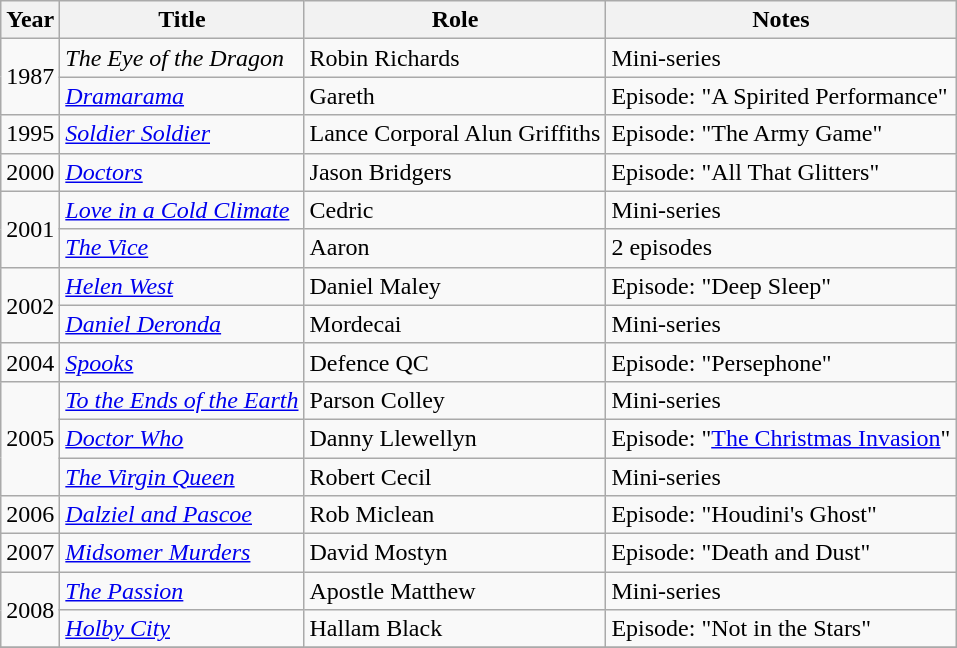<table class="wikitable sortable">
<tr>
<th>Year</th>
<th>Title</th>
<th>Role</th>
<th class="unsortable">Notes</th>
</tr>
<tr>
<td rowspan="2">1987</td>
<td><em>The Eye of the Dragon</em></td>
<td>Robin Richards</td>
<td>Mini-series</td>
</tr>
<tr>
<td><em><a href='#'>Dramarama</a></em></td>
<td>Gareth</td>
<td>Episode: "A Spirited Performance"</td>
</tr>
<tr>
<td>1995</td>
<td><em><a href='#'>Soldier Soldier</a></em></td>
<td>Lance Corporal Alun Griffiths</td>
<td>Episode: "The Army Game"</td>
</tr>
<tr>
<td>2000</td>
<td><em><a href='#'>Doctors</a></em></td>
<td>Jason Bridgers</td>
<td>Episode: "All That Glitters"</td>
</tr>
<tr>
<td rowspan="2">2001</td>
<td><em><a href='#'>Love in a Cold Climate</a></em></td>
<td>Cedric</td>
<td>Mini-series</td>
</tr>
<tr>
<td><em><a href='#'>The Vice</a></em></td>
<td>Aaron</td>
<td>2 episodes</td>
</tr>
<tr>
<td rowspan="2">2002</td>
<td><em><a href='#'>Helen West</a></em></td>
<td>Daniel Maley</td>
<td>Episode: "Deep Sleep"</td>
</tr>
<tr>
<td><em><a href='#'>Daniel Deronda</a></em></td>
<td>Mordecai</td>
<td>Mini-series</td>
</tr>
<tr>
<td>2004</td>
<td><em><a href='#'>Spooks</a></em></td>
<td>Defence QC</td>
<td>Episode: "Persephone"</td>
</tr>
<tr>
<td rowspan="3">2005</td>
<td><em><a href='#'>To the Ends of the Earth</a></em></td>
<td>Parson Colley</td>
<td>Mini-series</td>
</tr>
<tr>
<td><em><a href='#'>Doctor Who</a></em></td>
<td>Danny Llewellyn</td>
<td>Episode: "<a href='#'>The Christmas Invasion</a>"</td>
</tr>
<tr>
<td><em><a href='#'>The Virgin Queen</a></em></td>
<td>Robert Cecil</td>
<td>Mini-series</td>
</tr>
<tr>
<td>2006</td>
<td><em><a href='#'>Dalziel and Pascoe</a></em></td>
<td>Rob Miclean</td>
<td>Episode: "Houdini's Ghost"</td>
</tr>
<tr>
<td>2007</td>
<td><em><a href='#'>Midsomer Murders</a></em></td>
<td>David Mostyn</td>
<td>Episode: "Death and Dust"</td>
</tr>
<tr>
<td rowspan="2">2008</td>
<td><em><a href='#'>The Passion</a></em></td>
<td>Apostle Matthew</td>
<td>Mini-series</td>
</tr>
<tr>
<td><em><a href='#'>Holby City</a></em></td>
<td>Hallam Black</td>
<td>Episode: "Not in the Stars"</td>
</tr>
<tr>
</tr>
</table>
